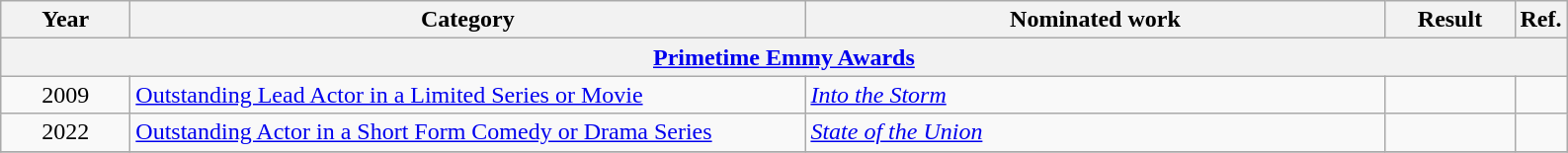<table class=wikitable>
<tr>
<th scope="col" style="width:5em;">Year</th>
<th scope="col" style="width:28em;">Category</th>
<th scope="col" style="width:24em;">Nominated work</th>
<th scope="col" style="width:5em;">Result</th>
<th>Ref.</th>
</tr>
<tr>
<th colspan=5><a href='#'>Primetime Emmy Awards</a></th>
</tr>
<tr>
<td style="text-align:center;">2009</td>
<td><a href='#'>Outstanding Lead Actor in a Limited Series or Movie</a></td>
<td><em><a href='#'>Into the Storm</a></em></td>
<td></td>
<td></td>
</tr>
<tr>
<td style="text-align:center;">2022</td>
<td><a href='#'>Outstanding Actor in a Short Form Comedy or Drama Series</a></td>
<td><em><a href='#'>State of the Union</a></em></td>
<td></td>
<td></td>
</tr>
<tr>
</tr>
</table>
